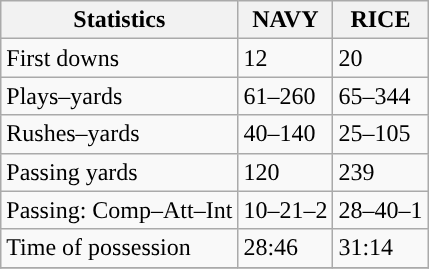<table class="wikitable" style="float: left;">
<tr>
<th>Statistics</th>
<th>NAVY</th>
<th>RICE</th>
</tr>
<tr>
<td>First downs</td>
<td>12</td>
<td>20</td>
</tr>
<tr>
<td>Plays–yards</td>
<td>61–260</td>
<td>65–344</td>
</tr>
<tr>
<td>Rushes–yards</td>
<td>40–140</td>
<td>25–105</td>
</tr>
<tr>
<td>Passing yards</td>
<td>120</td>
<td>239</td>
</tr>
<tr>
<td>Passing: Comp–Att–Int</td>
<td>10–21–2</td>
<td>28–40–1</td>
</tr>
<tr>
<td>Time of possession</td>
<td>28:46</td>
<td>31:14</td>
</tr>
<tr>
</tr>
</table>
